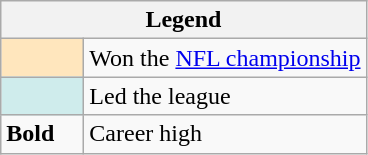<table class="wikitable mw-collapsible">
<tr>
<th colspan="2">Legend</th>
</tr>
<tr>
<td style="background:#ffe6bd; width:3em;"></td>
<td>Won the <a href='#'>NFL championship</a></td>
</tr>
<tr>
<td style="background:#cfecec; width:3em;"></td>
<td>Led the league</td>
</tr>
<tr>
<td><strong>Bold</strong></td>
<td>Career high</td>
</tr>
</table>
